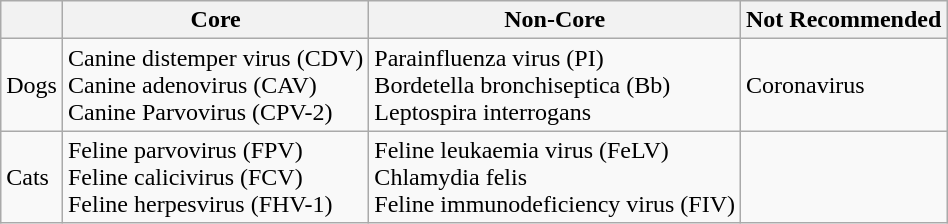<table class="wikitable">
<tr>
<th></th>
<th>Core</th>
<th>Non-Core</th>
<th>Not Recommended</th>
</tr>
<tr>
<td>Dogs</td>
<td>Canine distemper virus (CDV)<br>Canine adenovirus (CAV)<br>Canine Parvovirus (CPV-2)</td>
<td>Parainfluenza virus (PI)<br>Bordetella bronchiseptica (Bb)<br>Leptospira interrogans</td>
<td>Coronavirus</td>
</tr>
<tr>
<td>Cats</td>
<td>Feline parvovirus (FPV)<br>Feline calicivirus (FCV)<br>Feline herpesvirus (FHV-1)</td>
<td>Feline leukaemia virus (FeLV)<br>Chlamydia felis<br>Feline immunodeficiency virus (FIV)</td>
<td></td>
</tr>
</table>
